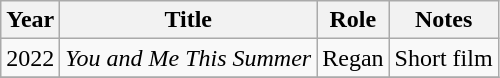<table class="wikitable sortable">
<tr>
<th>Year</th>
<th>Title</th>
<th>Role</th>
<th class="unsortable">Notes</th>
</tr>
<tr>
<td>2022</td>
<td><em>You and Me This Summer</em></td>
<td>Regan</td>
<td>Short film</td>
</tr>
<tr>
</tr>
</table>
